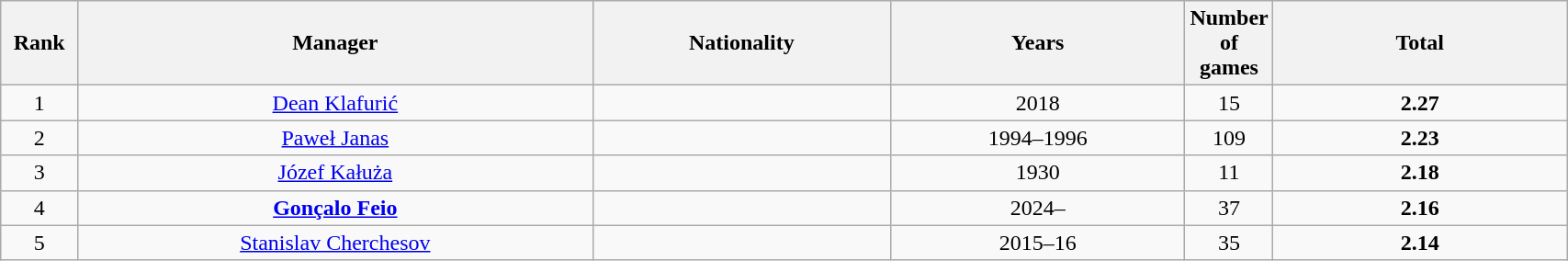<table class="wikitable sortable" style="text-align:center;width:90%">
<tr>
<th width="5%">Rank</th>
<th width="35%">Manager</th>
<th width="20%">Nationality</th>
<th width="20%">Years</th>
<th>Number of games</th>
<th width="20%">Total</th>
</tr>
<tr>
<td>1</td>
<td><a href='#'>Dean Klafurić</a></td>
<td></td>
<td>2018</td>
<td>15</td>
<td><strong>2.27</strong></td>
</tr>
<tr>
<td>2</td>
<td><a href='#'>Paweł Janas</a></td>
<td></td>
<td>1994–1996</td>
<td>109</td>
<td><strong>2.23</strong></td>
</tr>
<tr>
<td>3</td>
<td><a href='#'>Józef Kałuża</a></td>
<td></td>
<td>1930</td>
<td>11</td>
<td><strong>2.18</strong></td>
</tr>
<tr>
<td>4</td>
<td><strong><a href='#'>Gonçalo Feio</a></strong></td>
<td></td>
<td>2024–</td>
<td>37</td>
<td><strong>2.16</strong></td>
</tr>
<tr>
<td>5</td>
<td><a href='#'>Stanislav Cherchesov</a></td>
<td></td>
<td>2015–16</td>
<td>35</td>
<td><strong>2.14</strong></td>
</tr>
</table>
